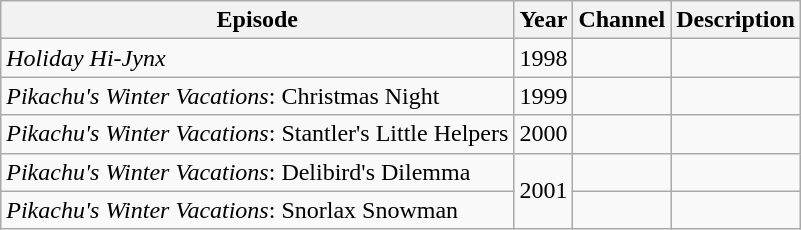<table class="wikitable sortable">
<tr>
<th>Episode</th>
<th>Year</th>
<th>Channel</th>
<th>Description</th>
</tr>
<tr>
<td><em>Holiday Hi-Jynx</em></td>
<td>1998</td>
<td></td>
<td></td>
</tr>
<tr>
<td><em>Pikachu's Winter Vacations</em>: Christmas Night</td>
<td>1999</td>
<td></td>
<td></td>
</tr>
<tr>
<td><em>Pikachu's Winter Vacations</em>: Stantler's Little Helpers</td>
<td>2000</td>
<td></td>
<td></td>
</tr>
<tr>
<td><em>Pikachu's Winter Vacations</em>: Delibird's Dilemma</td>
<td rowspan="2">2001</td>
<td></td>
<td></td>
</tr>
<tr>
<td><em>Pikachu's Winter Vacations</em>: Snorlax Snowman</td>
<td></td>
<td></td>
</tr>
</table>
